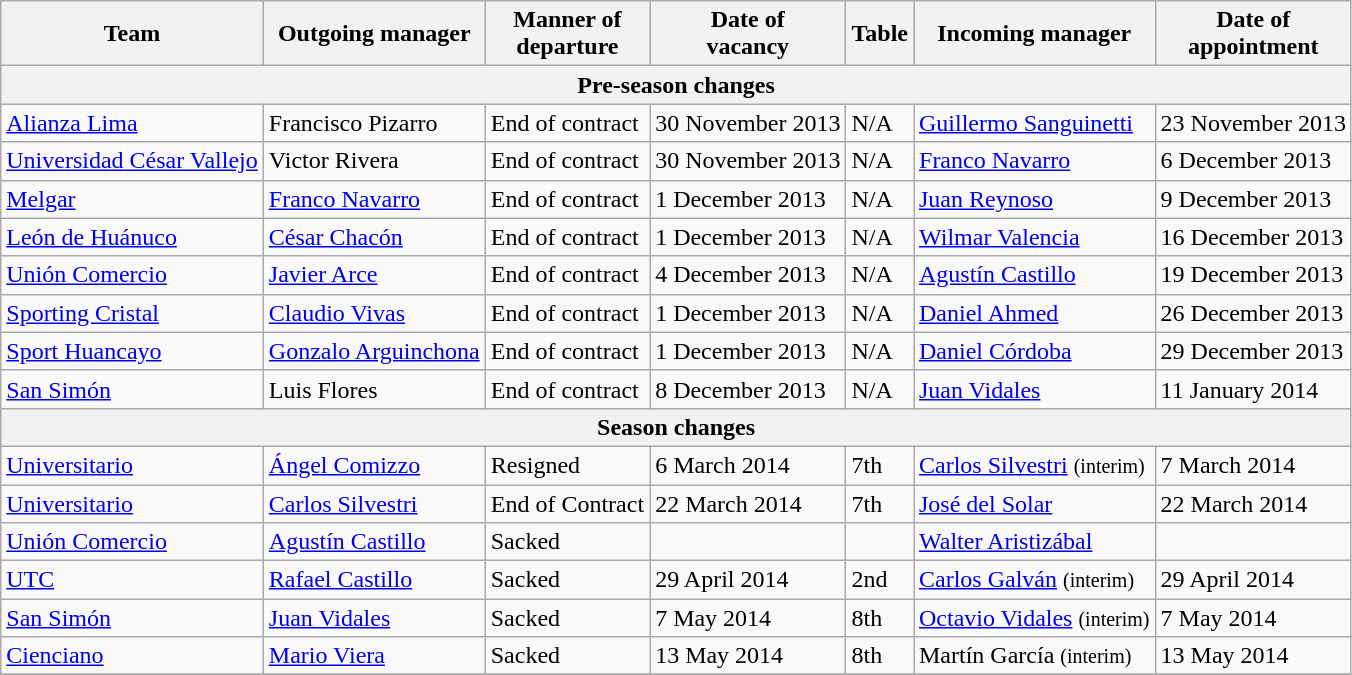<table class="wikitable" border="1">
<tr>
<th>Team</th>
<th>Outgoing manager</th>
<th>Manner of<br>departure</th>
<th>Date of<br>vacancy</th>
<th>Table</th>
<th>Incoming manager</th>
<th>Date of<br>appointment</th>
</tr>
<tr>
<th colspan=9>Pre-season changes</th>
</tr>
<tr>
<td><a href='#'>Alianza Lima</a></td>
<td>Francisco Pizarro</td>
<td>End of contract</td>
<td>30 November 2013</td>
<td>N/A</td>
<td><a href='#'>Guillermo Sanguinetti</a></td>
<td>23 November 2013</td>
</tr>
<tr>
<td><a href='#'>Universidad César Vallejo</a></td>
<td>Victor Rivera</td>
<td>End of contract</td>
<td>30 November 2013</td>
<td>N/A</td>
<td><a href='#'>Franco Navarro</a></td>
<td>6 December 2013</td>
</tr>
<tr>
<td><a href='#'>Melgar</a></td>
<td><a href='#'>Franco Navarro</a></td>
<td>End of contract</td>
<td>1 December 2013</td>
<td>N/A</td>
<td><a href='#'>Juan Reynoso</a></td>
<td>9 December 2013</td>
</tr>
<tr>
<td><a href='#'>León de Huánuco</a></td>
<td><a href='#'>César Chacón</a></td>
<td>End of contract</td>
<td>1 December 2013</td>
<td>N/A</td>
<td><a href='#'>Wilmar Valencia</a></td>
<td>16 December 2013</td>
</tr>
<tr>
<td><a href='#'>Unión Comercio</a></td>
<td><a href='#'>Javier Arce</a></td>
<td>End of contract</td>
<td>4 December 2013</td>
<td>N/A</td>
<td><a href='#'>Agustín Castillo</a></td>
<td>19 December 2013</td>
</tr>
<tr>
<td><a href='#'>Sporting Cristal</a></td>
<td><a href='#'>Claudio Vivas</a></td>
<td>End of contract</td>
<td>1 December 2013</td>
<td>N/A</td>
<td><a href='#'>Daniel Ahmed</a></td>
<td>26 December 2013</td>
</tr>
<tr>
<td><a href='#'>Sport Huancayo</a></td>
<td><a href='#'>Gonzalo Arguinchona</a></td>
<td>End of contract</td>
<td>1 December 2013</td>
<td>N/A</td>
<td><a href='#'>Daniel Córdoba</a></td>
<td>29 December 2013</td>
</tr>
<tr>
<td><a href='#'>San Simón</a></td>
<td>Luis Flores</td>
<td>End of contract</td>
<td>8 December 2013</td>
<td>N/A</td>
<td><a href='#'>Juan Vidales</a></td>
<td>11 January 2014</td>
</tr>
<tr>
<th colspan=9>Season changes</th>
</tr>
<tr>
<td><a href='#'>Universitario</a></td>
<td><a href='#'>Ángel Comizzo</a></td>
<td>Resigned</td>
<td>6 March 2014</td>
<td>7th</td>
<td><a href='#'>Carlos Silvestri</a> <small>(interim)</small> </td>
<td>7 March 2014</td>
</tr>
<tr>
<td><a href='#'>Universitario</a></td>
<td><a href='#'>Carlos Silvestri</a></td>
<td>End of Contract</td>
<td>22 March 2014</td>
<td>7th</td>
<td><a href='#'>José del Solar</a></td>
<td>22 March 2014</td>
</tr>
<tr>
<td><a href='#'>Unión Comercio</a></td>
<td><a href='#'>Agustín Castillo</a></td>
<td>Sacked</td>
<td></td>
<td></td>
<td><a href='#'>Walter Aristizábal</a></td>
<td></td>
</tr>
<tr>
<td><a href='#'>UTC</a></td>
<td><a href='#'>Rafael Castillo</a></td>
<td>Sacked</td>
<td>29 April 2014</td>
<td>2nd</td>
<td><a href='#'>Carlos Galván</a> <small>(interim)</small> </td>
<td>29 April 2014</td>
</tr>
<tr>
<td><a href='#'>San Simón</a></td>
<td><a href='#'>Juan Vidales</a></td>
<td>Sacked</td>
<td>7 May 2014</td>
<td>8th</td>
<td><a href='#'>Octavio Vidales</a> <small>(interim)</small> </td>
<td>7 May 2014</td>
</tr>
<tr>
<td><a href='#'>Cienciano</a></td>
<td><a href='#'>Mario Viera</a></td>
<td>Sacked</td>
<td>13 May 2014</td>
<td>8th</td>
<td>Martín García <small>(interim)</small></td>
<td>13 May 2014</td>
</tr>
<tr>
</tr>
</table>
